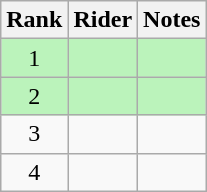<table class="wikitable sortable"  style="text-align:center">
<tr>
<th>Rank</th>
<th>Rider</th>
<th>Notes</th>
</tr>
<tr bgcolor=#bbf3bb>
<td>1</td>
<td align="left"></td>
<td></td>
</tr>
<tr bgcolor=#bbf3bb>
<td>2</td>
<td align="left"></td>
<td></td>
</tr>
<tr>
<td>3</td>
<td align="left"></td>
<td></td>
</tr>
<tr>
<td>4</td>
<td align="left"></td>
<td></td>
</tr>
</table>
